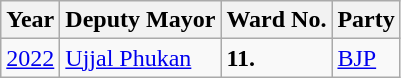<table class="wikitable sortable">
<tr>
<th>Year</th>
<th>Deputy Mayor</th>
<th>Ward No.</th>
<th>Party</th>
</tr>
<tr>
<td><a href='#'>2022</a></td>
<td><a href='#'>Ujjal Phukan</a></td>
<td><strong>11.</strong></td>
<td><a href='#'>BJP</a></td>
</tr>
</table>
